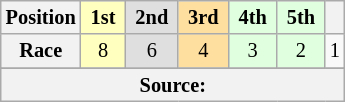<table class="wikitable" style="font-size: 85%; text-align:center">
<tr>
<th>Position</th>
<th style="background-color:#ffffbf"> 1st </th>
<th style="background-color:#dfdfdf"> 2nd </th>
<th style="background-color:#ffdf9f"> 3rd </th>
<th style="background-color:#dfffdf"> 4th </th>
<th style="background-color:#dfffdf"> 5th </th>
<th><a href='#'></a></th>
</tr>
<tr>
<th>Race</th>
<td style="background-color:#ffffbf">8</td>
<td style="background-color:#dfdfdf">6</td>
<td style="background-color:#ffdf9f">4</td>
<td style="background-color:#dfffdf">3</td>
<td style="background-color:#dfffdf">2</td>
<td>1</td>
</tr>
<tr>
</tr>
<tr class="sortbottom">
<th colspan="7">Source:</th>
</tr>
</table>
